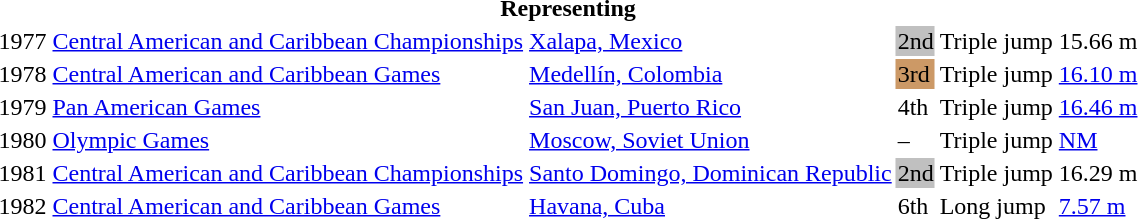<table>
<tr>
<th colspan="6">Representing </th>
</tr>
<tr>
<td>1977</td>
<td><a href='#'>Central American and Caribbean Championships</a></td>
<td><a href='#'>Xalapa, Mexico</a></td>
<td bgcolor=silver>2nd</td>
<td>Triple jump</td>
<td>15.66 m</td>
</tr>
<tr>
<td>1978</td>
<td><a href='#'>Central American and Caribbean Games</a></td>
<td><a href='#'>Medellín, Colombia</a></td>
<td bgcolor=cc9966>3rd</td>
<td>Triple jump</td>
<td><a href='#'>16.10 m</a></td>
</tr>
<tr>
<td>1979</td>
<td><a href='#'>Pan American Games</a></td>
<td><a href='#'>San Juan, Puerto Rico</a></td>
<td>4th</td>
<td>Triple jump</td>
<td><a href='#'>16.46 m</a></td>
</tr>
<tr>
<td>1980</td>
<td><a href='#'>Olympic Games</a></td>
<td><a href='#'>Moscow, Soviet Union</a></td>
<td>–</td>
<td>Triple jump</td>
<td><a href='#'>NM</a></td>
</tr>
<tr>
<td>1981</td>
<td><a href='#'>Central American and Caribbean Championships</a></td>
<td><a href='#'>Santo Domingo, Dominican Republic</a></td>
<td bgcolor=silver>2nd</td>
<td>Triple jump</td>
<td>16.29 m</td>
</tr>
<tr>
<td>1982</td>
<td><a href='#'>Central American and Caribbean Games</a></td>
<td><a href='#'>Havana, Cuba</a></td>
<td>6th</td>
<td>Long jump</td>
<td><a href='#'>7.57 m</a></td>
</tr>
</table>
